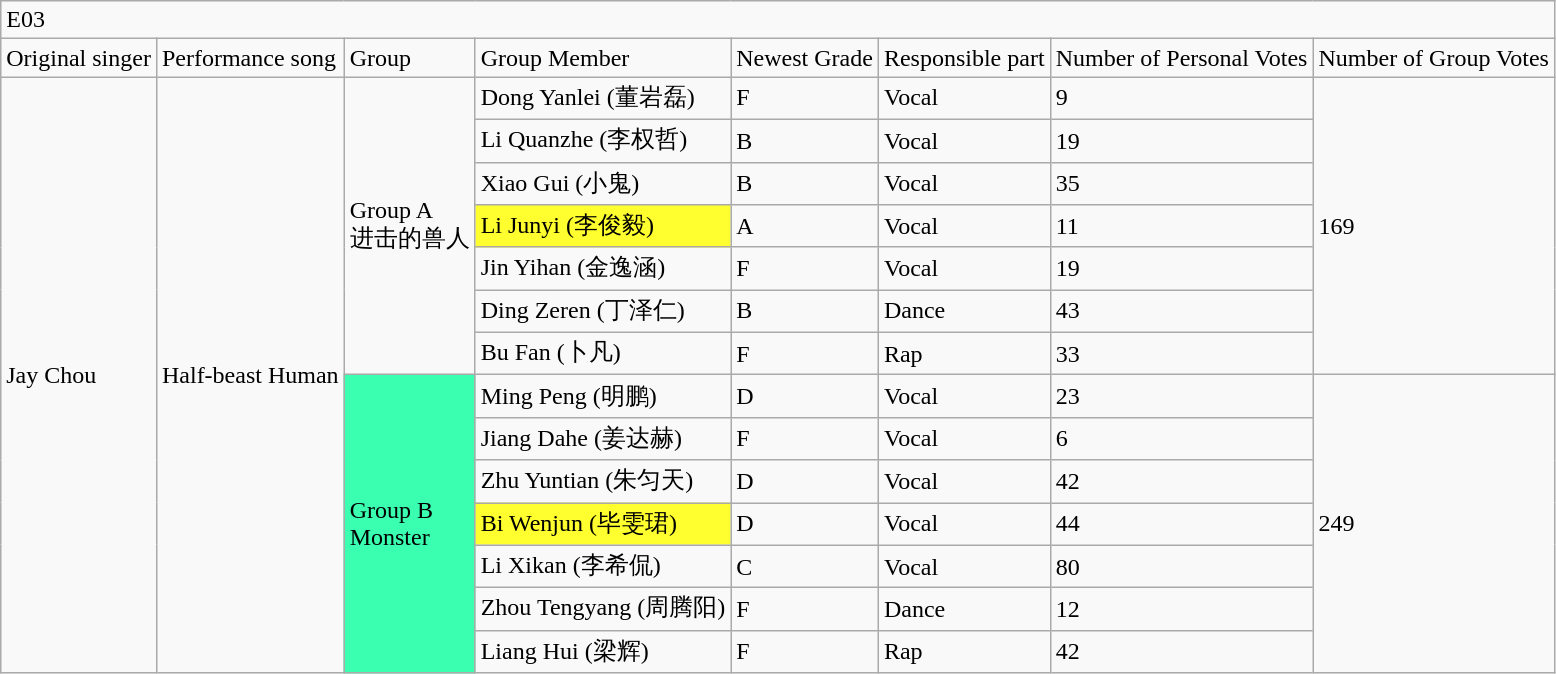<table class="wikitable mw-collapsible">
<tr>
<td colspan="8">E03</td>
</tr>
<tr>
<td>Original singer</td>
<td>Performance song</td>
<td>Group</td>
<td>Group Member</td>
<td>Newest Grade</td>
<td>Responsible part</td>
<td>Number of Personal Votes</td>
<td>Number of Group Votes</td>
</tr>
<tr>
<td rowspan="14">Jay Chou</td>
<td rowspan="14">Half-beast Human</td>
<td rowspan="7">Group A<br>进击的兽人</td>
<td>Dong Yanlei (董岩磊)</td>
<td>F</td>
<td>Vocal</td>
<td>9</td>
<td rowspan="7">169</td>
</tr>
<tr>
<td>Li Quanzhe (李权哲)</td>
<td>B</td>
<td>Vocal</td>
<td>19</td>
</tr>
<tr>
<td>Xiao Gui (小鬼)</td>
<td>B</td>
<td>Vocal</td>
<td>35</td>
</tr>
<tr>
<td style=background:#FFFF2F;>Li Junyi (李俊毅)</td>
<td>A</td>
<td>Vocal</td>
<td>11</td>
</tr>
<tr>
<td>Jin Yihan (金逸涵)</td>
<td>F</td>
<td>Vocal</td>
<td>19</td>
</tr>
<tr>
<td>Ding Zeren (丁泽仁)</td>
<td>B</td>
<td>Dance</td>
<td>43</td>
</tr>
<tr>
<td>Bu Fan (卜凡)</td>
<td>F</td>
<td>Rap</td>
<td>33</td>
</tr>
<tr>
<td rowspan="7" style=background:#3AFFB1;>Group B<br>Monster</td>
<td>Ming Peng (明鹏)</td>
<td>D</td>
<td>Vocal</td>
<td>23</td>
<td rowspan="7">249</td>
</tr>
<tr>
<td>Jiang Dahe (姜达赫)</td>
<td>F</td>
<td>Vocal</td>
<td>6</td>
</tr>
<tr>
<td>Zhu Yuntian (朱匀天)</td>
<td>D</td>
<td>Vocal</td>
<td>42</td>
</tr>
<tr>
<td style=background:#FFFF2F;>Bi Wenjun (毕雯珺)</td>
<td>D</td>
<td>Vocal</td>
<td>44</td>
</tr>
<tr>
<td>Li Xikan (李希侃)</td>
<td>C</td>
<td>Vocal</td>
<td>80</td>
</tr>
<tr>
<td>Zhou Tengyang (周腾阳)</td>
<td>F</td>
<td>Dance</td>
<td>12</td>
</tr>
<tr>
<td>Liang Hui (梁辉)</td>
<td>F</td>
<td>Rap</td>
<td>42</td>
</tr>
</table>
